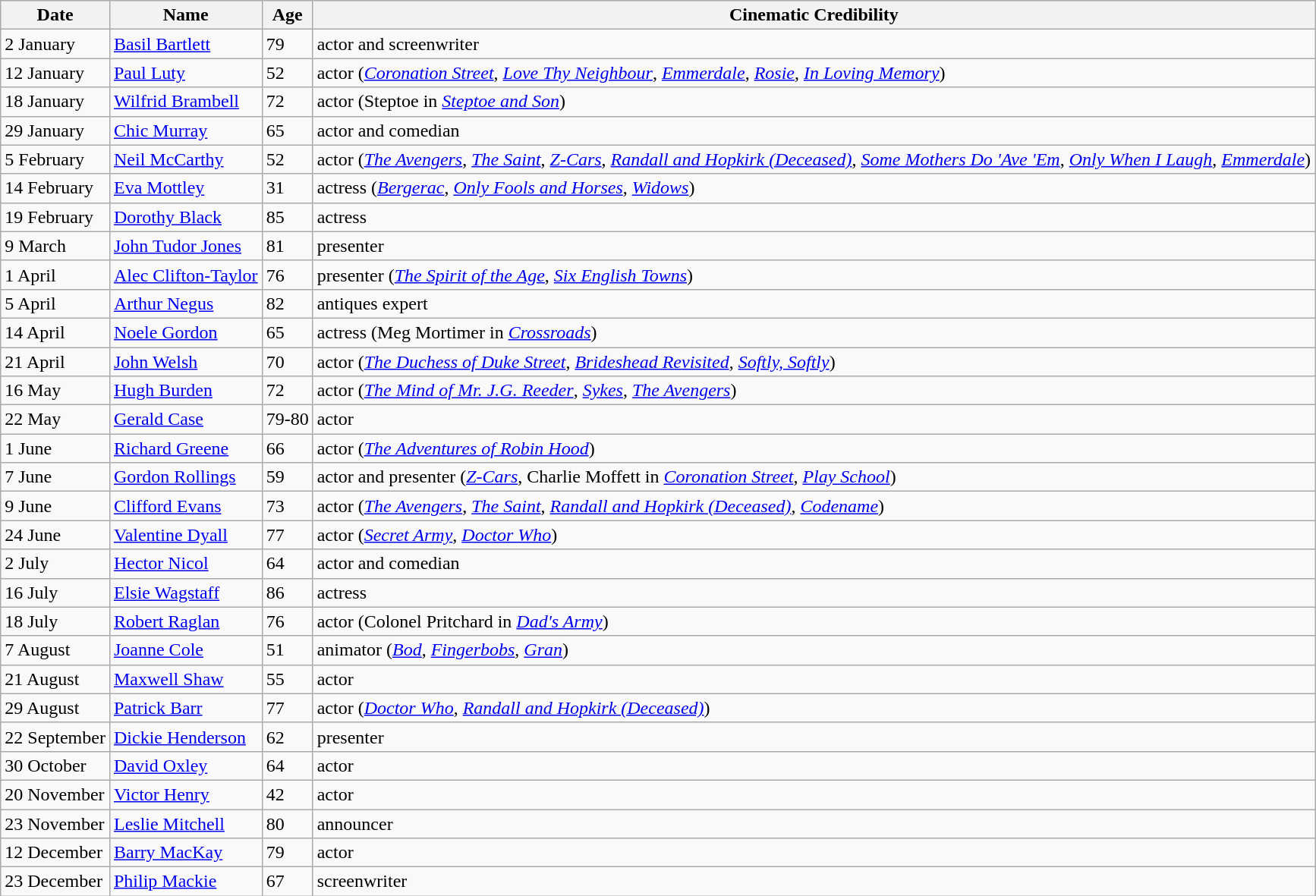<table class="wikitable">
<tr ">
<th>Date</th>
<th>Name</th>
<th>Age</th>
<th>Cinematic Credibility</th>
</tr>
<tr>
<td>2 January</td>
<td><a href='#'>Basil Bartlett</a></td>
<td>79</td>
<td>actor and screenwriter</td>
</tr>
<tr>
<td>12 January</td>
<td><a href='#'>Paul Luty</a></td>
<td>52</td>
<td>actor (<em><a href='#'>Coronation Street</a></em>, <em><a href='#'>Love Thy Neighbour</a></em>, <em><a href='#'>Emmerdale</a></em>, <em><a href='#'>Rosie</a></em>, <em><a href='#'>In Loving Memory</a></em>)</td>
</tr>
<tr>
<td>18 January</td>
<td><a href='#'>Wilfrid Brambell</a></td>
<td>72</td>
<td>actor (Steptoe in <em><a href='#'>Steptoe and Son</a></em>)</td>
</tr>
<tr>
<td>29 January</td>
<td><a href='#'>Chic Murray</a></td>
<td>65</td>
<td>actor and comedian</td>
</tr>
<tr>
<td>5 February</td>
<td><a href='#'>Neil McCarthy</a></td>
<td>52</td>
<td>actor (<em><a href='#'>The Avengers</a></em>, <em><a href='#'>The Saint</a></em>, <em><a href='#'>Z-Cars</a></em>, <em><a href='#'>Randall and Hopkirk (Deceased)</a></em>, <em><a href='#'>Some Mothers Do 'Ave 'Em</a></em>, <em><a href='#'>Only When I Laugh</a></em>, <em><a href='#'>Emmerdale</a></em>)</td>
</tr>
<tr>
<td>14 February</td>
<td><a href='#'>Eva Mottley</a></td>
<td>31</td>
<td>actress (<em><a href='#'>Bergerac</a></em>, <em><a href='#'>Only Fools and Horses</a></em>, <em><a href='#'>Widows</a></em>)</td>
</tr>
<tr>
<td>19 February</td>
<td><a href='#'>Dorothy Black</a></td>
<td>85</td>
<td>actress</td>
</tr>
<tr>
<td>9 March</td>
<td><a href='#'>John Tudor Jones</a></td>
<td>81</td>
<td>presenter</td>
</tr>
<tr>
<td>1 April</td>
<td><a href='#'>Alec Clifton-Taylor</a></td>
<td>76</td>
<td>presenter (<em><a href='#'>The Spirit of the Age</a></em>, <em><a href='#'>Six English Towns</a></em>)</td>
</tr>
<tr>
<td>5 April</td>
<td><a href='#'>Arthur Negus</a></td>
<td>82</td>
<td>antiques expert</td>
</tr>
<tr>
<td>14 April</td>
<td><a href='#'>Noele Gordon</a></td>
<td>65</td>
<td>actress (Meg Mortimer in <em><a href='#'>Crossroads</a></em>)</td>
</tr>
<tr>
<td>21 April</td>
<td><a href='#'>John Welsh</a></td>
<td>70</td>
<td>actor (<em><a href='#'>The Duchess of Duke Street</a></em>, <em><a href='#'>Brideshead Revisited</a></em>, <em><a href='#'>Softly, Softly</a></em>)</td>
</tr>
<tr>
<td>16 May</td>
<td><a href='#'>Hugh Burden</a></td>
<td>72</td>
<td>actor (<em><a href='#'>The Mind of Mr. J.G. Reeder</a></em>, <em><a href='#'>Sykes</a></em>, <em><a href='#'>The Avengers</a></em>)</td>
</tr>
<tr>
<td>22 May</td>
<td><a href='#'>Gerald Case</a></td>
<td>79-80</td>
<td>actor</td>
</tr>
<tr>
<td>1 June</td>
<td><a href='#'>Richard Greene</a></td>
<td>66</td>
<td>actor (<em><a href='#'>The Adventures of Robin Hood</a></em>)</td>
</tr>
<tr>
<td>7 June</td>
<td><a href='#'>Gordon Rollings</a></td>
<td>59</td>
<td>actor and presenter (<em><a href='#'>Z-Cars</a></em>, Charlie Moffett in <em><a href='#'>Coronation Street</a></em>, <em><a href='#'>Play School</a></em>)</td>
</tr>
<tr>
<td>9 June</td>
<td><a href='#'>Clifford Evans</a></td>
<td>73</td>
<td>actor (<em><a href='#'>The Avengers</a></em>, <em><a href='#'>The Saint</a></em>, <em><a href='#'>Randall and Hopkirk (Deceased)</a></em>, <em><a href='#'>Codename</a></em>)</td>
</tr>
<tr>
<td>24 June</td>
<td><a href='#'>Valentine Dyall</a></td>
<td>77</td>
<td>actor (<em><a href='#'>Secret Army</a></em>, <em><a href='#'>Doctor Who</a></em>)</td>
</tr>
<tr>
<td>2 July</td>
<td><a href='#'>Hector Nicol</a></td>
<td>64</td>
<td>actor and comedian</td>
</tr>
<tr>
<td>16 July</td>
<td><a href='#'>Elsie Wagstaff</a></td>
<td>86</td>
<td>actress</td>
</tr>
<tr>
<td>18 July</td>
<td><a href='#'>Robert Raglan</a></td>
<td>76</td>
<td>actor (Colonel Pritchard in <em><a href='#'>Dad's Army</a></em>)</td>
</tr>
<tr>
<td>7 August</td>
<td><a href='#'>Joanne Cole</a></td>
<td>51</td>
<td>animator (<em><a href='#'>Bod</a></em>, <em><a href='#'>Fingerbobs</a></em>, <em><a href='#'>Gran</a></em>)</td>
</tr>
<tr>
<td>21 August</td>
<td><a href='#'>Maxwell Shaw</a></td>
<td>55</td>
<td>actor</td>
</tr>
<tr>
<td>29 August</td>
<td><a href='#'>Patrick Barr</a></td>
<td>77</td>
<td>actor (<em><a href='#'>Doctor Who</a></em>, <em><a href='#'>Randall and Hopkirk (Deceased)</a></em>)</td>
</tr>
<tr>
<td>22 September</td>
<td><a href='#'>Dickie Henderson</a></td>
<td>62</td>
<td>presenter</td>
</tr>
<tr>
<td>30 October</td>
<td><a href='#'>David Oxley</a></td>
<td>64</td>
<td>actor</td>
</tr>
<tr>
<td>20 November</td>
<td><a href='#'>Victor Henry</a></td>
<td>42</td>
<td>actor</td>
</tr>
<tr>
<td>23 November</td>
<td><a href='#'>Leslie Mitchell</a></td>
<td>80</td>
<td>announcer</td>
</tr>
<tr>
<td>12 December</td>
<td><a href='#'>Barry MacKay</a></td>
<td>79</td>
<td>actor</td>
</tr>
<tr>
<td>23 December</td>
<td><a href='#'>Philip Mackie</a></td>
<td>67</td>
<td>screenwriter</td>
</tr>
</table>
